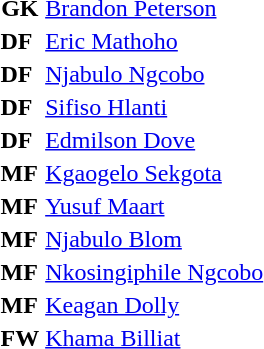<table>
<tr>
<th>GK</th>
<td><a href='#'>Brandon Peterson</a></td>
</tr>
<tr>
<td><strong>DF</strong></td>
<td><a href='#'>Eric Mathoho</a></td>
</tr>
<tr>
<td><strong>DF</strong></td>
<td><a href='#'>Njabulo Ngcobo</a></td>
</tr>
<tr>
<td><strong>DF</strong></td>
<td><a href='#'>Sifiso Hlanti</a></td>
</tr>
<tr>
<td><strong>DF</strong></td>
<td><a href='#'>Edmilson Dove</a></td>
</tr>
<tr>
<td><strong>MF</strong></td>
<td><a href='#'>Kgaogelo Sekgota</a></td>
</tr>
<tr>
<td><strong>MF</strong></td>
<td><a href='#'>Yusuf Maart</a></td>
</tr>
<tr>
<td><strong>MF</strong></td>
<td><a href='#'>Njabulo Blom</a></td>
</tr>
<tr>
<td><strong>MF</strong></td>
<td><a href='#'>Nkosingiphile Ngcobo</a></td>
</tr>
<tr>
<td><strong>MF</strong></td>
<td><a href='#'>Keagan Dolly</a></td>
</tr>
<tr>
<td><strong>FW</strong></td>
<td><a href='#'>Khama Billiat</a></td>
</tr>
</table>
